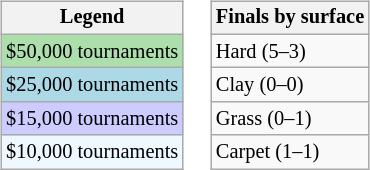<table>
<tr valign=top>
<td><br><table class=wikitable style="font-size:85%">
<tr>
<th>Legend</th>
</tr>
<tr style="background:#addfad;">
<td>$50,000 tournaments</td>
</tr>
<tr style="background:lightblue;">
<td>$25,000 tournaments</td>
</tr>
<tr style="background:#ccccff;">
<td>$15,000 tournaments</td>
</tr>
<tr style="background:#f0f8ff;">
<td>$10,000 tournaments</td>
</tr>
</table>
</td>
<td><br><table class=wikitable style="font-size:85%">
<tr>
<th>Finals by surface</th>
</tr>
<tr>
<td>Hard (5–3)</td>
</tr>
<tr>
<td>Clay (0–0)</td>
</tr>
<tr>
<td>Grass (0–1)</td>
</tr>
<tr>
<td>Carpet (1–1)</td>
</tr>
</table>
</td>
</tr>
</table>
